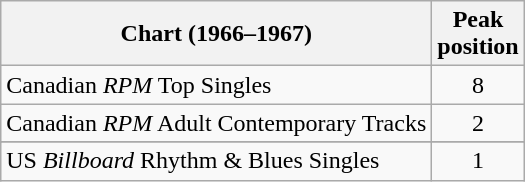<table class="wikitable sortable">
<tr>
<th>Chart (1966–1967)</th>
<th>Peak<br>position</th>
</tr>
<tr>
<td>Canadian <em>RPM</em> Top Singles </td>
<td style="text-align:center;">8</td>
</tr>
<tr>
<td>Canadian <em>RPM</em> Adult Contemporary Tracks</td>
<td style="text-align:center;">2</td>
</tr>
<tr>
</tr>
<tr>
<td>US <em>Billboard</em> Rhythm & Blues Singles</td>
<td style="text-align:center;">1</td>
</tr>
</table>
